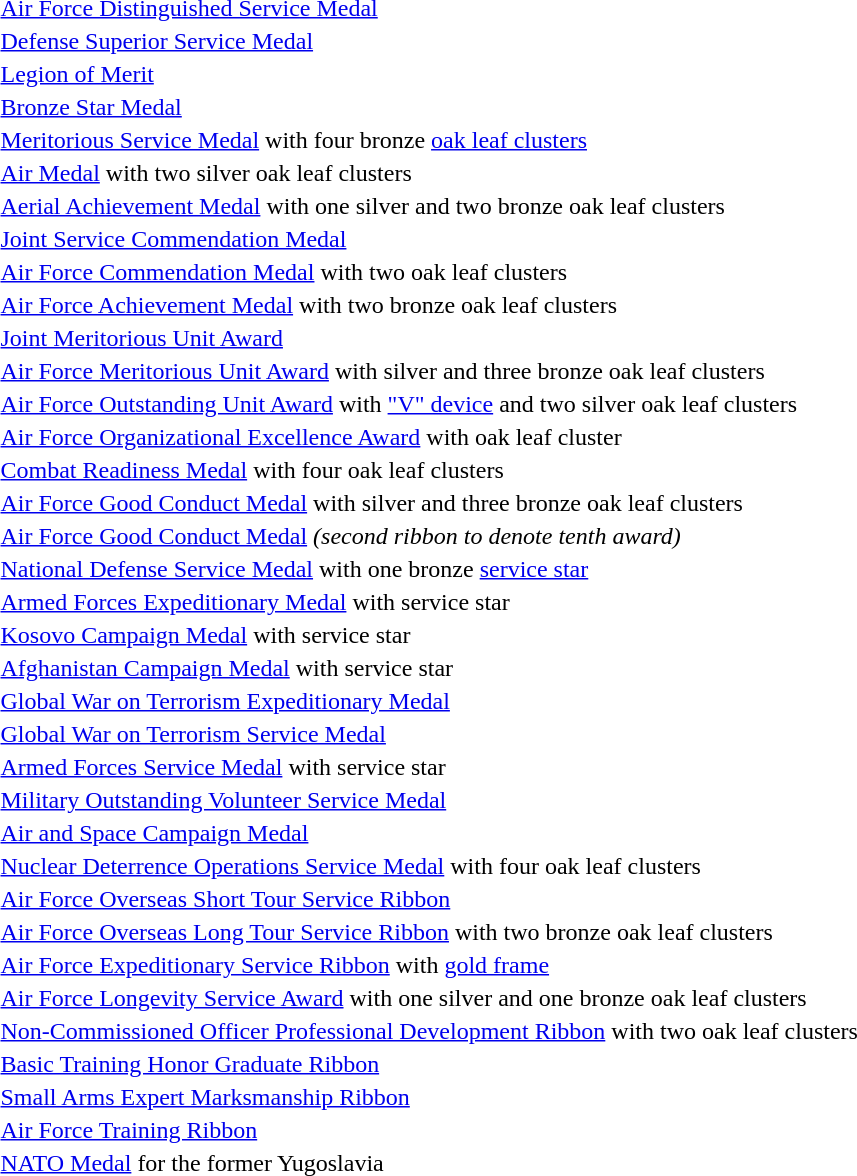<table>
<tr>
<td></td>
<td><a href='#'>Air Force Distinguished Service Medal</a></td>
</tr>
<tr>
<td></td>
<td><a href='#'>Defense Superior Service Medal</a></td>
</tr>
<tr>
<td></td>
<td><a href='#'>Legion of Merit</a></td>
</tr>
<tr>
<td></td>
<td><a href='#'>Bronze Star Medal</a></td>
</tr>
<tr>
<td></td>
<td><a href='#'>Meritorious Service Medal</a> with four bronze <a href='#'>oak leaf clusters</a></td>
</tr>
<tr>
<td></td>
<td><a href='#'>Air Medal</a> with two silver oak leaf clusters</td>
</tr>
<tr>
<td></td>
<td><a href='#'>Aerial Achievement Medal</a> with one silver and two bronze oak leaf clusters</td>
</tr>
<tr>
<td></td>
<td><a href='#'>Joint Service Commendation Medal</a></td>
</tr>
<tr>
<td></td>
<td><a href='#'>Air Force Commendation Medal</a> with two oak leaf clusters</td>
</tr>
<tr>
<td></td>
<td><a href='#'>Air Force Achievement Medal</a> with two bronze oak leaf clusters</td>
</tr>
<tr>
<td></td>
<td><a href='#'>Joint Meritorious Unit Award</a></td>
</tr>
<tr>
<td></td>
<td><a href='#'>Air Force Meritorious Unit Award</a> with silver and three bronze oak leaf clusters</td>
</tr>
<tr>
<td></td>
<td><a href='#'>Air Force Outstanding Unit Award</a> with <a href='#'>"V" device</a> and two silver oak leaf clusters</td>
</tr>
<tr>
<td></td>
<td><a href='#'>Air Force Organizational Excellence Award</a> with oak leaf cluster</td>
</tr>
<tr>
<td></td>
<td><a href='#'>Combat Readiness Medal</a> with four oak leaf clusters</td>
</tr>
<tr>
<td></td>
<td><a href='#'>Air Force Good Conduct Medal</a> with silver and three bronze oak leaf clusters</td>
</tr>
<tr>
<td></td>
<td><a href='#'>Air Force Good Conduct Medal</a> <em>(second ribbon to denote tenth award)</em></td>
</tr>
<tr>
<td></td>
<td><a href='#'>National Defense Service Medal</a> with one bronze <a href='#'>service star</a></td>
</tr>
<tr>
<td></td>
<td><a href='#'>Armed Forces Expeditionary Medal</a> with service star</td>
</tr>
<tr>
<td></td>
<td><a href='#'>Kosovo Campaign Medal</a> with service star</td>
</tr>
<tr>
<td></td>
<td><a href='#'>Afghanistan Campaign Medal</a> with service star</td>
</tr>
<tr>
<td></td>
<td><a href='#'>Global War on Terrorism Expeditionary Medal</a></td>
</tr>
<tr>
<td></td>
<td><a href='#'>Global War on Terrorism Service Medal</a></td>
</tr>
<tr>
<td></td>
<td><a href='#'>Armed Forces Service Medal</a> with service star</td>
</tr>
<tr>
<td></td>
<td><a href='#'>Military Outstanding Volunteer Service Medal</a></td>
</tr>
<tr>
<td></td>
<td><a href='#'>Air and Space Campaign Medal</a></td>
</tr>
<tr>
<td></td>
<td><a href='#'>Nuclear Deterrence Operations Service Medal</a> with four oak leaf clusters</td>
</tr>
<tr>
<td></td>
<td><a href='#'>Air Force Overseas Short Tour Service Ribbon</a></td>
</tr>
<tr>
<td></td>
<td><a href='#'>Air Force Overseas Long Tour Service Ribbon</a> with two bronze oak leaf clusters</td>
</tr>
<tr>
<td></td>
<td><a href='#'>Air Force Expeditionary Service Ribbon</a> with <a href='#'>gold frame</a></td>
</tr>
<tr>
<td></td>
<td><a href='#'>Air Force Longevity Service Award</a> with one silver and one bronze oak leaf clusters</td>
</tr>
<tr>
<td></td>
<td><a href='#'>Non-Commissioned Officer Professional Development Ribbon</a> with two oak leaf clusters</td>
</tr>
<tr>
<td></td>
<td><a href='#'>Basic Training Honor Graduate Ribbon</a></td>
</tr>
<tr>
<td></td>
<td><a href='#'>Small Arms Expert Marksmanship Ribbon</a></td>
</tr>
<tr>
<td></td>
<td><a href='#'>Air Force Training Ribbon</a></td>
</tr>
<tr>
<td></td>
<td><a href='#'>NATO Medal</a> for the former Yugoslavia</td>
</tr>
</table>
